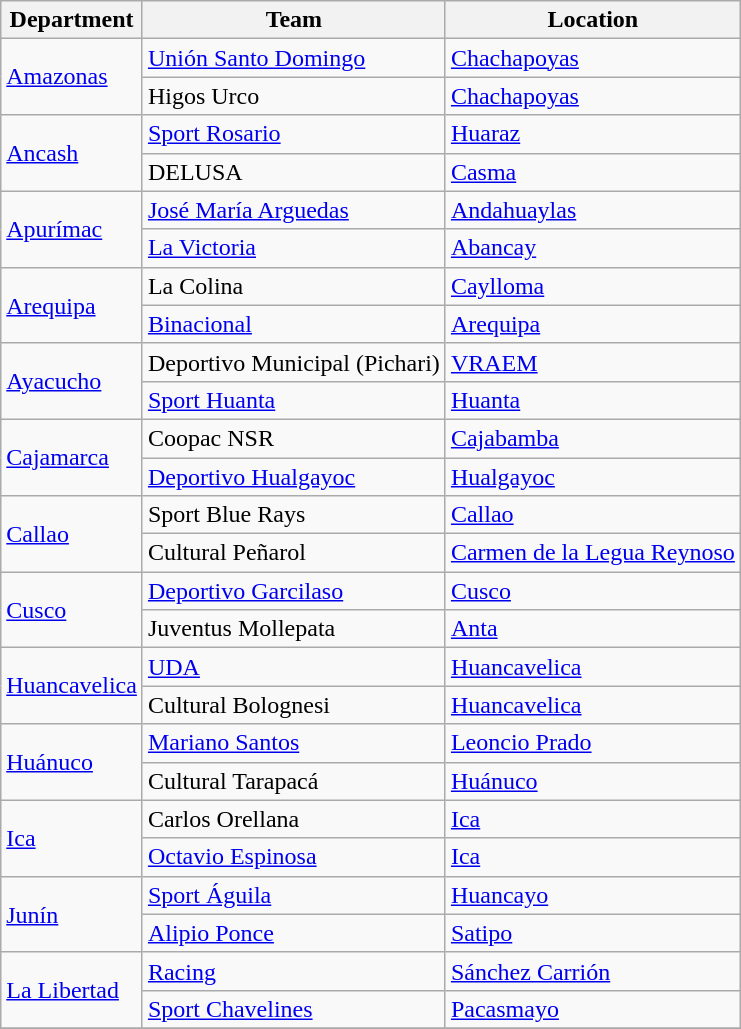<table class="wikitable">
<tr>
<th>Department</th>
<th>Team</th>
<th>Location</th>
</tr>
<tr>
<td rowspan="2"><a href='#'>Amazonas</a></td>
<td><a href='#'>Unión Santo Domingo</a></td>
<td><a href='#'>Chachapoyas</a></td>
</tr>
<tr>
<td>Higos Urco</td>
<td><a href='#'>Chachapoyas</a></td>
</tr>
<tr>
<td rowspan="2"><a href='#'>Ancash</a></td>
<td><a href='#'>Sport Rosario</a></td>
<td><a href='#'>Huaraz</a></td>
</tr>
<tr>
<td>DELUSA</td>
<td><a href='#'>Casma</a></td>
</tr>
<tr>
<td rowspan="2"><a href='#'>Apurímac</a></td>
<td><a href='#'>José María Arguedas</a></td>
<td><a href='#'>Andahuaylas</a></td>
</tr>
<tr>
<td><a href='#'>La Victoria</a></td>
<td><a href='#'>Abancay</a></td>
</tr>
<tr>
<td rowspan="2"><a href='#'>Arequipa</a></td>
<td>La Colina</td>
<td><a href='#'>Caylloma</a></td>
</tr>
<tr>
<td><a href='#'>Binacional</a></td>
<td><a href='#'>Arequipa</a></td>
</tr>
<tr>
<td rowspan="2"><a href='#'>Ayacucho</a></td>
<td>Deportivo Municipal (Pichari)</td>
<td><a href='#'>VRAEM</a></td>
</tr>
<tr>
<td><a href='#'>Sport Huanta</a></td>
<td><a href='#'>Huanta</a></td>
</tr>
<tr>
<td rowspan="2"><a href='#'>Cajamarca</a></td>
<td>Coopac NSR</td>
<td><a href='#'>Cajabamba</a></td>
</tr>
<tr>
<td><a href='#'>Deportivo Hualgayoc</a></td>
<td><a href='#'>Hualgayoc</a></td>
</tr>
<tr>
<td rowspan="2"><a href='#'>Callao</a></td>
<td>Sport Blue Rays</td>
<td><a href='#'>Callao</a></td>
</tr>
<tr>
<td>Cultural Peñarol</td>
<td><a href='#'>Carmen de la Legua Reynoso</a></td>
</tr>
<tr>
<td rowspan="2"><a href='#'>Cusco</a></td>
<td><a href='#'>Deportivo Garcilaso</a></td>
<td><a href='#'>Cusco</a></td>
</tr>
<tr>
<td>Juventus Mollepata</td>
<td><a href='#'>Anta</a></td>
</tr>
<tr>
<td rowspan="2"><a href='#'>Huancavelica</a></td>
<td><a href='#'>UDA</a></td>
<td><a href='#'>Huancavelica</a></td>
</tr>
<tr>
<td>Cultural Bolognesi</td>
<td><a href='#'>Huancavelica</a></td>
</tr>
<tr>
<td rowspan="2"><a href='#'>Huánuco</a></td>
<td><a href='#'>Mariano Santos</a></td>
<td><a href='#'>Leoncio Prado</a></td>
</tr>
<tr>
<td>Cultural Tarapacá</td>
<td><a href='#'>Huánuco</a></td>
</tr>
<tr>
<td rowspan="2"><a href='#'>Ica</a></td>
<td>Carlos Orellana</td>
<td><a href='#'>Ica</a></td>
</tr>
<tr>
<td><a href='#'>Octavio Espinosa</a></td>
<td><a href='#'>Ica</a></td>
</tr>
<tr>
<td rowspan="2"><a href='#'>Junín</a></td>
<td><a href='#'>Sport Águila</a></td>
<td><a href='#'>Huancayo</a></td>
</tr>
<tr>
<td><a href='#'>Alipio Ponce</a></td>
<td><a href='#'>Satipo</a></td>
</tr>
<tr>
<td rowspan="2"><a href='#'>La Libertad</a></td>
<td><a href='#'>Racing</a></td>
<td><a href='#'>Sánchez Carrión</a></td>
</tr>
<tr>
<td><a href='#'>Sport Chavelines</a></td>
<td><a href='#'>Pacasmayo</a></td>
</tr>
<tr>
</tr>
</table>
